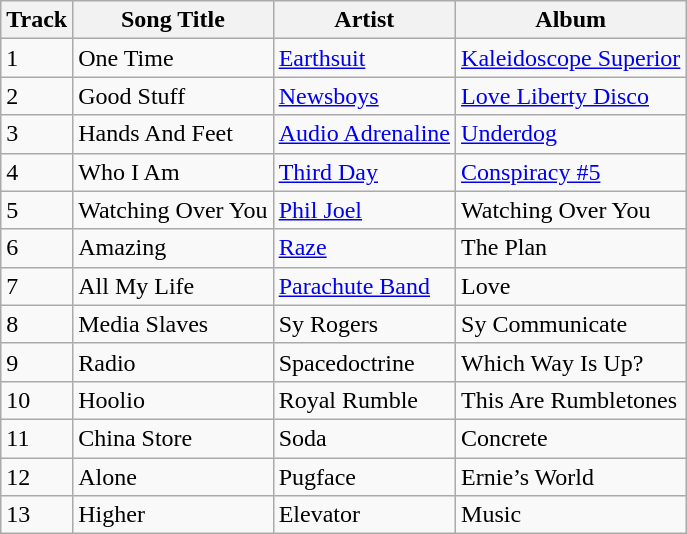<table class="wikitable">
<tr>
<th>Track</th>
<th>Song Title</th>
<th>Artist</th>
<th>Album</th>
</tr>
<tr>
<td>1</td>
<td>One Time</td>
<td><a href='#'>Earthsuit</a></td>
<td><a href='#'>Kaleidoscope Superior</a></td>
</tr>
<tr>
<td>2</td>
<td>Good Stuff</td>
<td><a href='#'>Newsboys</a></td>
<td><a href='#'>Love Liberty Disco</a></td>
</tr>
<tr>
<td>3</td>
<td>Hands And Feet</td>
<td><a href='#'>Audio Adrenaline</a></td>
<td><a href='#'>Underdog</a></td>
</tr>
<tr>
<td>4</td>
<td>Who I Am</td>
<td><a href='#'>Third Day</a></td>
<td><a href='#'>Conspiracy #5</a></td>
</tr>
<tr>
<td>5</td>
<td>Watching Over You</td>
<td><a href='#'>Phil Joel</a></td>
<td>Watching Over You</td>
</tr>
<tr>
<td>6</td>
<td>Amazing</td>
<td><a href='#'>Raze</a></td>
<td>The Plan</td>
</tr>
<tr>
<td>7</td>
<td>All My Life</td>
<td><a href='#'>Parachute Band</a></td>
<td>Love</td>
</tr>
<tr>
<td>8</td>
<td>Media Slaves</td>
<td>Sy Rogers</td>
<td>Sy Communicate</td>
</tr>
<tr>
<td>9</td>
<td>Radio</td>
<td>Spacedoctrine</td>
<td>Which Way Is Up?</td>
</tr>
<tr>
<td>10</td>
<td>Hoolio</td>
<td>Royal Rumble</td>
<td>This Are Rumbletones</td>
</tr>
<tr>
<td>11</td>
<td>China Store</td>
<td>Soda</td>
<td>Concrete</td>
</tr>
<tr>
<td>12</td>
<td>Alone</td>
<td>Pugface</td>
<td>Ernie’s World</td>
</tr>
<tr>
<td>13</td>
<td>Higher</td>
<td>Elevator</td>
<td>Music</td>
</tr>
</table>
